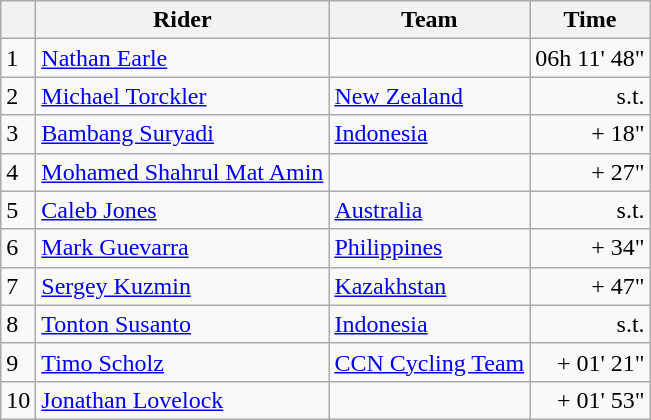<table class=wikitable>
<tr>
<th></th>
<th>Rider</th>
<th>Team</th>
<th>Time</th>
</tr>
<tr>
<td>1</td>
<td> <a href='#'>Nathan Earle</a></td>
<td></td>
<td align=right>06h 11' 48"</td>
</tr>
<tr>
<td>2</td>
<td> <a href='#'>Michael Torckler</a></td>
<td><a href='#'>New Zealand</a></td>
<td align=right>s.t.</td>
</tr>
<tr>
<td>3</td>
<td> <a href='#'>Bambang Suryadi</a></td>
<td><a href='#'>Indonesia</a></td>
<td align=right>+ 18"</td>
</tr>
<tr>
<td>4</td>
<td> <a href='#'>Mohamed Shahrul Mat Amin</a></td>
<td></td>
<td align=right>+ 27"</td>
</tr>
<tr>
<td>5</td>
<td> <a href='#'>Caleb Jones</a></td>
<td><a href='#'>Australia</a></td>
<td align=right>s.t.</td>
</tr>
<tr>
<td>6</td>
<td> <a href='#'>Mark Guevarra</a></td>
<td><a href='#'>Philippines</a></td>
<td align=right>+ 34"</td>
</tr>
<tr>
<td>7</td>
<td> <a href='#'>Sergey Kuzmin</a></td>
<td><a href='#'>Kazakhstan</a></td>
<td align=right>+ 47"</td>
</tr>
<tr>
<td>8</td>
<td> <a href='#'>Tonton Susanto</a></td>
<td><a href='#'>Indonesia</a></td>
<td align=right>s.t.</td>
</tr>
<tr>
<td>9</td>
<td> <a href='#'>Timo Scholz</a></td>
<td><a href='#'>CCN Cycling Team</a></td>
<td align=right>+ 01' 21"</td>
</tr>
<tr>
<td>10</td>
<td> <a href='#'>Jonathan Lovelock</a></td>
<td></td>
<td align=right>+ 01' 53"</td>
</tr>
</table>
